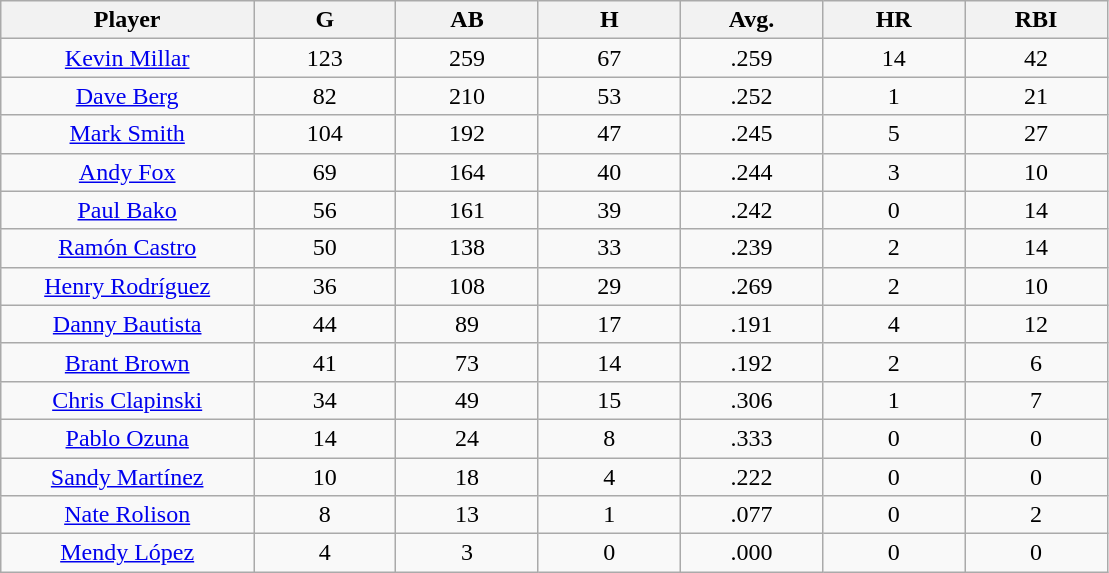<table class="wikitable sortable">
<tr>
<th bgcolor="#DDDDFF" width="16%">Player</th>
<th bgcolor="#DDDDFF" width="9%">G</th>
<th bgcolor="#DDDDFF" width="9%">AB</th>
<th bgcolor="#DDDDFF" width="9%">H</th>
<th bgcolor="#DDDDFF" width="9%">Avg.</th>
<th bgcolor="#DDDDFF" width="9%">HR</th>
<th bgcolor="#DDDDFF" width="9%">RBI</th>
</tr>
<tr align="center">
<td><a href='#'>Kevin Millar</a></td>
<td>123</td>
<td>259</td>
<td>67</td>
<td>.259</td>
<td>14</td>
<td>42</td>
</tr>
<tr align=center>
<td><a href='#'>Dave Berg</a></td>
<td>82</td>
<td>210</td>
<td>53</td>
<td>.252</td>
<td>1</td>
<td>21</td>
</tr>
<tr align=center>
<td><a href='#'>Mark Smith</a></td>
<td>104</td>
<td>192</td>
<td>47</td>
<td>.245</td>
<td>5</td>
<td>27</td>
</tr>
<tr align=center>
<td><a href='#'>Andy Fox</a></td>
<td>69</td>
<td>164</td>
<td>40</td>
<td>.244</td>
<td>3</td>
<td>10</td>
</tr>
<tr align=center>
<td><a href='#'>Paul Bako</a></td>
<td>56</td>
<td>161</td>
<td>39</td>
<td>.242</td>
<td>0</td>
<td>14</td>
</tr>
<tr align=center>
<td><a href='#'>Ramón Castro</a></td>
<td>50</td>
<td>138</td>
<td>33</td>
<td>.239</td>
<td>2</td>
<td>14</td>
</tr>
<tr align=center>
<td><a href='#'>Henry Rodríguez</a></td>
<td>36</td>
<td>108</td>
<td>29</td>
<td>.269</td>
<td>2</td>
<td>10</td>
</tr>
<tr align=center>
<td><a href='#'>Danny Bautista</a></td>
<td>44</td>
<td>89</td>
<td>17</td>
<td>.191</td>
<td>4</td>
<td>12</td>
</tr>
<tr align=center>
<td><a href='#'>Brant Brown</a></td>
<td>41</td>
<td>73</td>
<td>14</td>
<td>.192</td>
<td>2</td>
<td>6</td>
</tr>
<tr align=center>
<td><a href='#'>Chris Clapinski</a></td>
<td>34</td>
<td>49</td>
<td>15</td>
<td>.306</td>
<td>1</td>
<td>7</td>
</tr>
<tr align=center>
<td><a href='#'>Pablo Ozuna</a></td>
<td>14</td>
<td>24</td>
<td>8</td>
<td>.333</td>
<td>0</td>
<td>0</td>
</tr>
<tr align=center>
<td><a href='#'>Sandy Martínez</a></td>
<td>10</td>
<td>18</td>
<td>4</td>
<td>.222</td>
<td>0</td>
<td>0</td>
</tr>
<tr align=center>
<td><a href='#'>Nate Rolison</a></td>
<td>8</td>
<td>13</td>
<td>1</td>
<td>.077</td>
<td>0</td>
<td>2</td>
</tr>
<tr align=center>
<td><a href='#'>Mendy López</a></td>
<td>4</td>
<td>3</td>
<td>0</td>
<td>.000</td>
<td>0</td>
<td>0</td>
</tr>
</table>
